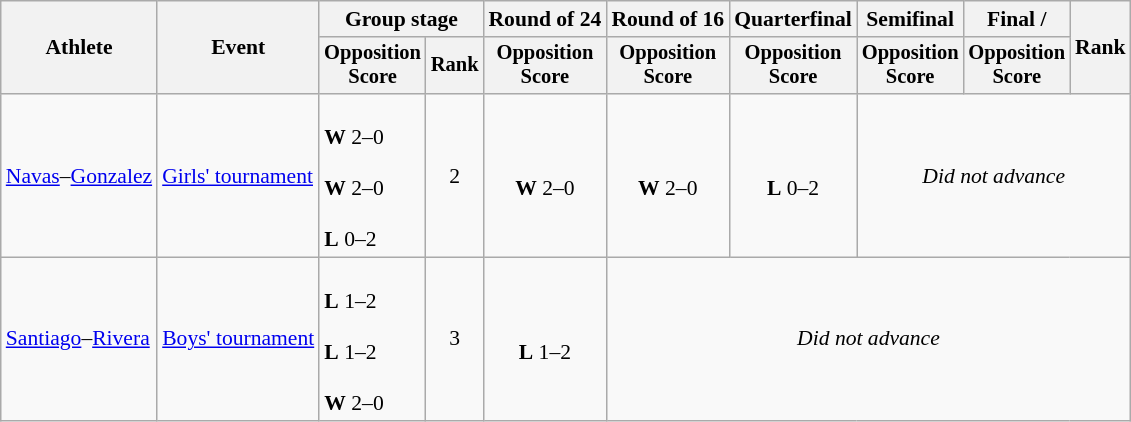<table class="wikitable" style="font-size:90%">
<tr>
<th rowspan=2>Athlete</th>
<th rowspan=2>Event</th>
<th colspan=2>Group stage</th>
<th>Round of 24</th>
<th>Round of 16</th>
<th>Quarterfinal</th>
<th>Semifinal</th>
<th>Final / </th>
<th rowspan=2>Rank</th>
</tr>
<tr style="font-size:95%">
<th>Opposition<br>Score</th>
<th>Rank</th>
<th>Opposition<br>Score</th>
<th>Opposition<br>Score</th>
<th>Opposition<br>Score</th>
<th>Opposition<br>Score</th>
<th>Opposition<br>Score</th>
</tr>
<tr align=center>
<td align=left><a href='#'>Navas</a>–<a href='#'>Gonzalez</a></td>
<td align=left><a href='#'>Girls' tournament</a></td>
<td align=left><br><strong>W</strong> 2–0<br><br><strong>W</strong> 2–0<br><br><strong>L</strong> 0–2</td>
<td>2</td>
<td><br><strong>W</strong> 2–0</td>
<td><br><strong>W</strong> 2–0</td>
<td><br><strong>L</strong> 0–2</td>
<td colspan=3><em>Did not advance</em></td>
</tr>
<tr align=center>
<td align=left><a href='#'>Santiago</a>–<a href='#'>Rivera</a></td>
<td align=left><a href='#'>Boys' tournament</a></td>
<td align=left><br> <strong>L</strong> 1–2<br><br> <strong>L</strong> 1–2<br><br> <strong>W</strong> 2–0</td>
<td>3</td>
<td><br> <strong>L</strong> 1–2</td>
<td colspan=5><em>Did not advance</em></td>
</tr>
</table>
